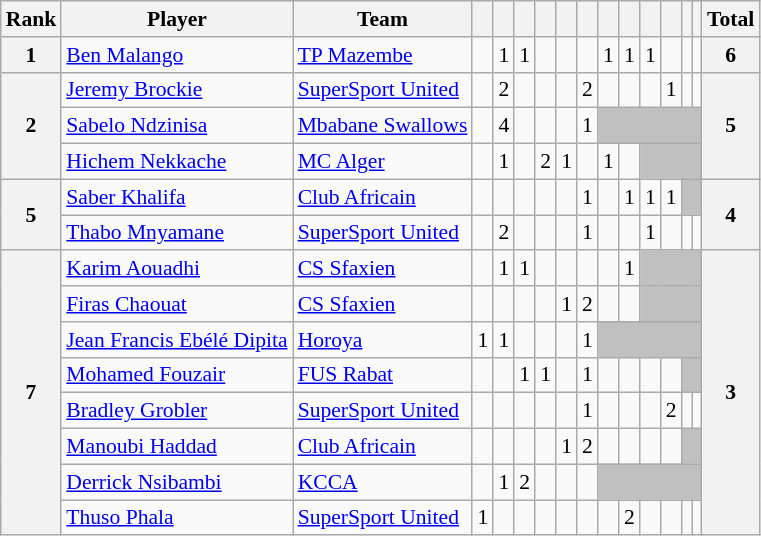<table class="wikitable" style="text-align:center; font-size:90%">
<tr>
<th>Rank</th>
<th>Player</th>
<th>Team</th>
<th></th>
<th></th>
<th></th>
<th></th>
<th></th>
<th></th>
<th></th>
<th></th>
<th></th>
<th></th>
<th></th>
<th></th>
<th>Total</th>
</tr>
<tr>
<th>1</th>
<td align=left> <a href='#'>Ben Malango</a></td>
<td align=left> <a href='#'>TP Mazembe</a></td>
<td></td>
<td>1</td>
<td>1</td>
<td></td>
<td></td>
<td></td>
<td>1</td>
<td>1</td>
<td>1</td>
<td></td>
<td></td>
<td></td>
<th>6</th>
</tr>
<tr>
<th rowspan=3>2</th>
<td align=left> <a href='#'>Jeremy Brockie</a></td>
<td align=left> <a href='#'>SuperSport United</a></td>
<td></td>
<td>2</td>
<td></td>
<td></td>
<td></td>
<td>2</td>
<td></td>
<td></td>
<td></td>
<td>1</td>
<td></td>
<td></td>
<th rowspan=3>5</th>
</tr>
<tr>
<td align=left> <a href='#'>Sabelo Ndzinisa</a></td>
<td align=left> <a href='#'>Mbabane Swallows</a></td>
<td></td>
<td>4</td>
<td></td>
<td></td>
<td></td>
<td>1</td>
<td bgcolor="silver" colspan=6></td>
</tr>
<tr>
<td align=left> <a href='#'>Hichem Nekkache</a></td>
<td align=left> <a href='#'>MC Alger</a></td>
<td></td>
<td>1</td>
<td></td>
<td>2</td>
<td>1</td>
<td></td>
<td>1</td>
<td></td>
<td bgcolor="silver" colspan=4></td>
</tr>
<tr>
<th rowspan=2>5</th>
<td align=left> <a href='#'>Saber Khalifa</a></td>
<td align=left> <a href='#'>Club Africain</a></td>
<td></td>
<td></td>
<td></td>
<td></td>
<td></td>
<td>1</td>
<td></td>
<td>1</td>
<td>1</td>
<td>1</td>
<td bgcolor="silver" colspan=2></td>
<th rowspan=2>4</th>
</tr>
<tr>
<td align=left> <a href='#'>Thabo Mnyamane</a></td>
<td align=left> <a href='#'>SuperSport United</a></td>
<td></td>
<td>2</td>
<td></td>
<td></td>
<td></td>
<td>1</td>
<td></td>
<td></td>
<td>1</td>
<td></td>
<td></td>
<td></td>
</tr>
<tr>
<th rowspan=8>7</th>
<td align=left> <a href='#'>Karim Aouadhi</a></td>
<td align=left> <a href='#'>CS Sfaxien</a></td>
<td></td>
<td>1</td>
<td>1</td>
<td></td>
<td></td>
<td></td>
<td></td>
<td>1</td>
<td bgcolor="silver" colspan=4></td>
<th rowspan=8>3</th>
</tr>
<tr>
<td align=left> <a href='#'>Firas Chaouat</a></td>
<td align=left> <a href='#'>CS Sfaxien</a></td>
<td></td>
<td></td>
<td></td>
<td></td>
<td>1</td>
<td>2</td>
<td></td>
<td></td>
<td bgcolor="silver" colspan=4></td>
</tr>
<tr>
<td align=left> <a href='#'>Jean Francis Ebélé Dipita</a></td>
<td align=left> <a href='#'>Horoya</a></td>
<td>1</td>
<td>1</td>
<td></td>
<td></td>
<td></td>
<td>1</td>
<td bgcolor="silver" colspan=6></td>
</tr>
<tr>
<td align=left> <a href='#'>Mohamed Fouzair</a></td>
<td align=left> <a href='#'>FUS Rabat</a></td>
<td></td>
<td></td>
<td>1</td>
<td>1</td>
<td></td>
<td>1</td>
<td></td>
<td></td>
<td></td>
<td></td>
<td bgcolor="silver" colspan=2></td>
</tr>
<tr>
<td align=left> <a href='#'>Bradley Grobler</a></td>
<td align=left> <a href='#'>SuperSport United</a></td>
<td></td>
<td></td>
<td></td>
<td></td>
<td></td>
<td>1</td>
<td></td>
<td></td>
<td></td>
<td>2</td>
<td></td>
<td></td>
</tr>
<tr>
<td align=left> <a href='#'>Manoubi Haddad</a></td>
<td align=left> <a href='#'>Club Africain</a></td>
<td></td>
<td></td>
<td></td>
<td></td>
<td>1</td>
<td>2</td>
<td></td>
<td></td>
<td></td>
<td></td>
<td bgcolor="silver" colspan=2></td>
</tr>
<tr>
<td align=left> <a href='#'>Derrick Nsibambi</a></td>
<td align=left> <a href='#'>KCCA</a></td>
<td></td>
<td>1</td>
<td>2</td>
<td></td>
<td></td>
<td></td>
<td bgcolor="silver" colspan=6></td>
</tr>
<tr>
<td align=left> <a href='#'>Thuso Phala</a></td>
<td align=left> <a href='#'>SuperSport United</a></td>
<td>1</td>
<td></td>
<td></td>
<td></td>
<td></td>
<td></td>
<td></td>
<td>2</td>
<td></td>
<td></td>
<td></td>
<td></td>
</tr>
</table>
